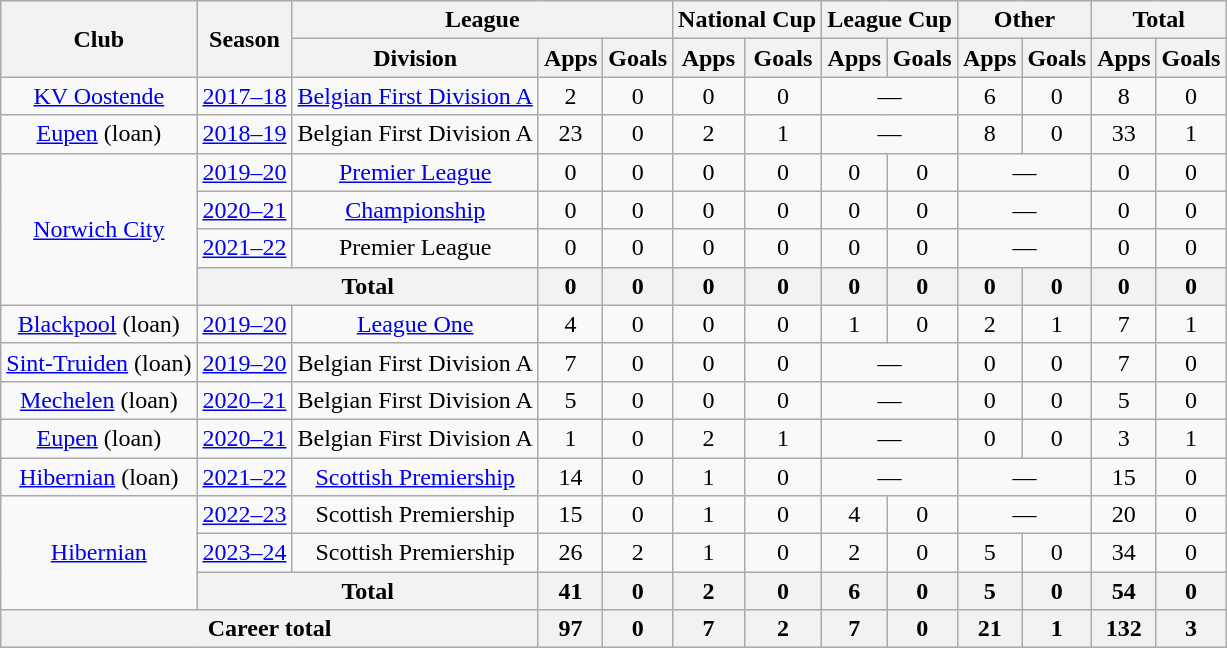<table class="wikitable" style="text-align:center">
<tr>
<th rowspan="2">Club</th>
<th rowspan="2">Season</th>
<th colspan="3">League</th>
<th colspan="2">National Cup</th>
<th colspan="2">League Cup</th>
<th colspan="2">Other</th>
<th colspan="2">Total</th>
</tr>
<tr>
<th>Division</th>
<th>Apps</th>
<th>Goals</th>
<th>Apps</th>
<th>Goals</th>
<th>Apps</th>
<th>Goals</th>
<th>Apps</th>
<th>Goals</th>
<th>Apps</th>
<th>Goals</th>
</tr>
<tr>
<td><a href='#'>KV Oostende</a></td>
<td><a href='#'>2017–18</a></td>
<td><a href='#'>Belgian First Division A</a></td>
<td>2</td>
<td>0</td>
<td>0</td>
<td>0</td>
<td colspan="2">—</td>
<td>6</td>
<td>0</td>
<td>8</td>
<td>0</td>
</tr>
<tr>
<td><a href='#'>Eupen</a> (loan)</td>
<td><a href='#'>2018–19</a></td>
<td>Belgian First Division A</td>
<td>23</td>
<td>0</td>
<td>2</td>
<td>1</td>
<td colspan="2">—</td>
<td>8</td>
<td>0</td>
<td>33</td>
<td>1</td>
</tr>
<tr>
<td rowspan="4"><a href='#'>Norwich City</a></td>
<td><a href='#'>2019–20</a></td>
<td><a href='#'>Premier League</a></td>
<td>0</td>
<td>0</td>
<td>0</td>
<td>0</td>
<td>0</td>
<td>0</td>
<td colspan="2">—</td>
<td>0</td>
<td>0</td>
</tr>
<tr>
<td><a href='#'>2020–21</a></td>
<td><a href='#'>Championship</a></td>
<td>0</td>
<td>0</td>
<td>0</td>
<td>0</td>
<td>0</td>
<td>0</td>
<td colspan="2">—</td>
<td>0</td>
<td>0</td>
</tr>
<tr>
<td><a href='#'>2021–22</a></td>
<td>Premier League</td>
<td>0</td>
<td>0</td>
<td>0</td>
<td>0</td>
<td>0</td>
<td>0</td>
<td colspan="2">—</td>
<td>0</td>
<td>0</td>
</tr>
<tr>
<th colspan="2">Total</th>
<th>0</th>
<th>0</th>
<th>0</th>
<th>0</th>
<th>0</th>
<th>0</th>
<th>0</th>
<th>0</th>
<th>0</th>
<th>0</th>
</tr>
<tr>
<td><a href='#'>Blackpool</a> (loan)</td>
<td><a href='#'>2019–20</a></td>
<td><a href='#'>League One</a></td>
<td>4</td>
<td>0</td>
<td>0</td>
<td>0</td>
<td>1</td>
<td>0</td>
<td>2</td>
<td>1</td>
<td>7</td>
<td>1</td>
</tr>
<tr>
<td><a href='#'>Sint-Truiden</a> (loan)</td>
<td><a href='#'>2019–20</a></td>
<td>Belgian First Division A</td>
<td>7</td>
<td>0</td>
<td>0</td>
<td>0</td>
<td colspan="2">—</td>
<td>0</td>
<td>0</td>
<td>7</td>
<td>0</td>
</tr>
<tr>
<td><a href='#'>Mechelen</a> (loan)</td>
<td><a href='#'>2020–21</a></td>
<td>Belgian First Division A</td>
<td>5</td>
<td>0</td>
<td>0</td>
<td>0</td>
<td colspan="2">—</td>
<td>0</td>
<td>0</td>
<td>5</td>
<td>0</td>
</tr>
<tr>
<td><a href='#'>Eupen</a> (loan)</td>
<td><a href='#'>2020–21</a></td>
<td>Belgian First Division A</td>
<td>1</td>
<td>0</td>
<td>2</td>
<td>1</td>
<td colspan="2">—</td>
<td>0</td>
<td>0</td>
<td>3</td>
<td>1</td>
</tr>
<tr>
<td><a href='#'>Hibernian</a> (loan)</td>
<td><a href='#'>2021–22</a></td>
<td><a href='#'>Scottish Premiership</a></td>
<td>14</td>
<td>0</td>
<td>1</td>
<td>0</td>
<td colspan="2">—</td>
<td colspan="2">—</td>
<td>15</td>
<td>0</td>
</tr>
<tr>
<td rowspan="3"><a href='#'>Hibernian</a></td>
<td><a href='#'>2022–23</a></td>
<td>Scottish Premiership</td>
<td>15</td>
<td>0</td>
<td>1</td>
<td>0</td>
<td>4</td>
<td>0</td>
<td colspan="2">—</td>
<td>20</td>
<td>0</td>
</tr>
<tr>
<td><a href='#'>2023–24</a></td>
<td>Scottish Premiership</td>
<td>26</td>
<td>2</td>
<td>1</td>
<td>0</td>
<td>2</td>
<td>0</td>
<td>5</td>
<td>0</td>
<td>34</td>
<td>0</td>
</tr>
<tr>
<th colspan="2">Total</th>
<th>41</th>
<th>0</th>
<th>2</th>
<th>0</th>
<th>6</th>
<th>0</th>
<th>5</th>
<th>0</th>
<th>54</th>
<th>0</th>
</tr>
<tr>
<th colspan="3">Career total</th>
<th>97</th>
<th>0</th>
<th>7</th>
<th>2</th>
<th>7</th>
<th>0</th>
<th>21</th>
<th>1</th>
<th>132</th>
<th>3</th>
</tr>
</table>
